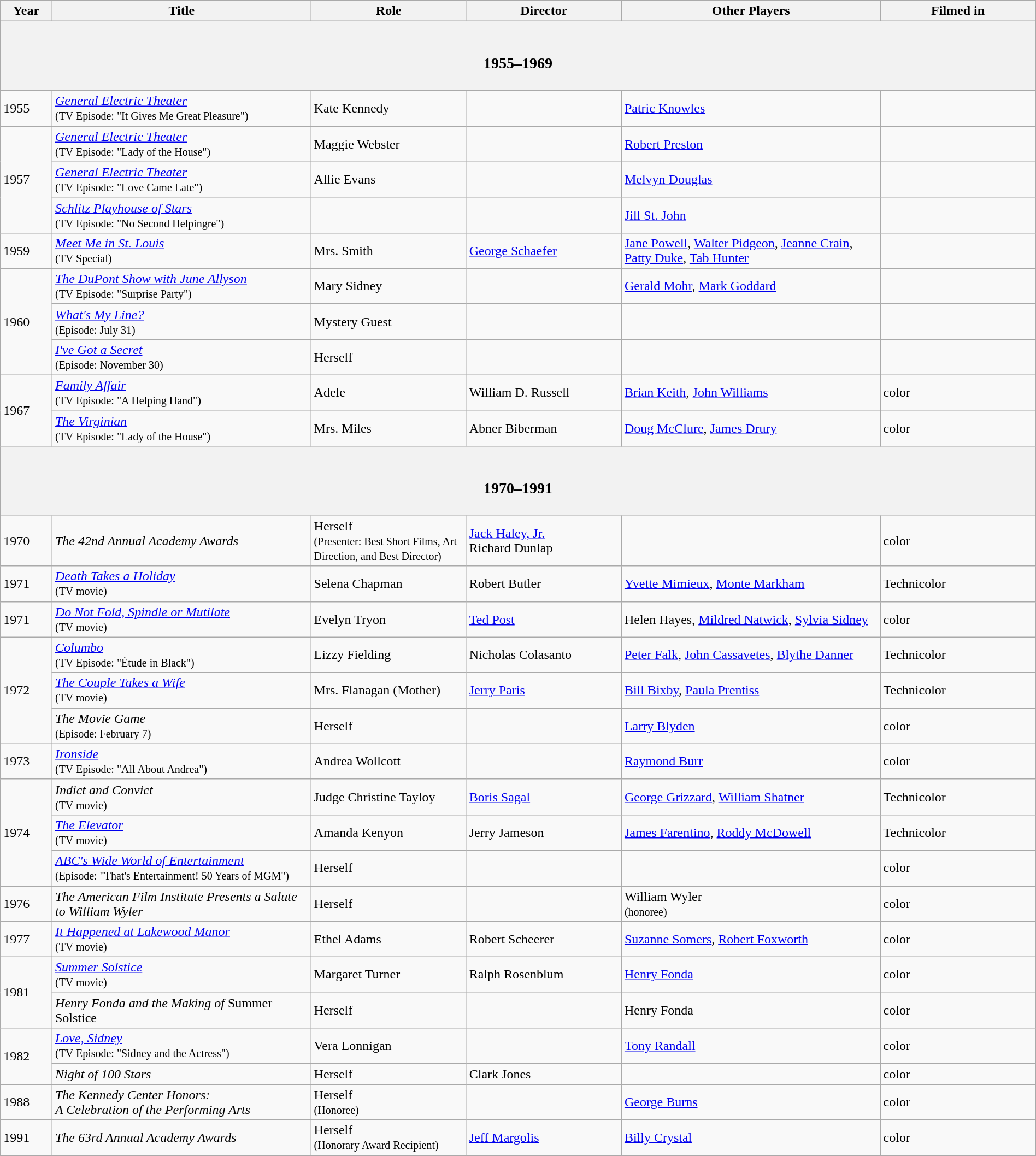<table class="wikitable sortable" width="100%">
<tr>
<th width="5%">Year</th>
<th width="25%">Title</th>
<th width="15%">Role</th>
<th width="15%">Director</th>
<th width="25%" class="unsortable">Other Players</th>
<th width="15%">Filmed in</th>
</tr>
<tr>
<th colspan=6><br><h3>1955–1969</h3></th>
</tr>
<tr>
<td>1955</td>
<td><em><a href='#'>General Electric Theater</a></em><br><small>(TV Episode: "It Gives Me Great Pleasure")</small></td>
<td>Kate Kennedy</td>
<td></td>
<td><a href='#'>Patric Knowles</a></td>
<td></td>
</tr>
<tr>
<td rowspan=3>1957</td>
<td><em><a href='#'>General Electric Theater</a></em><br><small>(TV Episode: "Lady of the House")</small></td>
<td>Maggie Webster</td>
<td></td>
<td><a href='#'>Robert Preston</a></td>
<td></td>
</tr>
<tr>
<td><em><a href='#'>General Electric Theater</a></em><br><small>(TV Episode: "Love Came Late")</small></td>
<td>Allie Evans</td>
<td></td>
<td><a href='#'>Melvyn Douglas</a></td>
<td></td>
</tr>
<tr>
<td><em><a href='#'>Schlitz Playhouse of Stars</a></em><br><small>(TV Episode: "No Second Helpingre")</small></td>
<td align=center></td>
<td></td>
<td><a href='#'>Jill St. John</a></td>
<td></td>
</tr>
<tr>
<td>1959</td>
<td><em><a href='#'>Meet Me in St. Louis</a></em><br><small>(TV Special)</small></td>
<td>Mrs. Smith</td>
<td><a href='#'>George Schaefer</a></td>
<td><a href='#'>Jane Powell</a>, <a href='#'>Walter Pidgeon</a>, <a href='#'>Jeanne Crain</a>, <a href='#'>Patty Duke</a>, <a href='#'>Tab Hunter</a></td>
<td></td>
</tr>
<tr>
<td rowspan=3>1960</td>
<td><em><a href='#'>The DuPont Show with June Allyson</a></em><br><small>(TV Episode: "Surprise Party")</small></td>
<td>Mary Sidney</td>
<td></td>
<td><a href='#'>Gerald Mohr</a>, <a href='#'>Mark Goddard</a></td>
<td></td>
</tr>
<tr>
<td><em><a href='#'>What's My Line?</a></em><br><small>(Episode: July 31)</small></td>
<td>Mystery Guest</td>
<td></td>
<td></td>
<td></td>
</tr>
<tr>
<td><em><a href='#'>I've Got a Secret</a></em><br><small>(Episode: November 30)</small></td>
<td>Herself</td>
<td></td>
<td></td>
<td></td>
</tr>
<tr>
<td rowspan=2>1967</td>
<td><em><a href='#'>Family Affair</a></em><br><small>(TV Episode: "A Helping Hand")</small></td>
<td>Adele</td>
<td>William D. Russell</td>
<td><a href='#'>Brian Keith</a>, <a href='#'>John Williams</a></td>
<td>color</td>
</tr>
<tr>
<td><em><a href='#'>The Virginian</a></em> <br><small>(TV Episode: "Lady of the House")</small></td>
<td>Mrs. Miles</td>
<td>Abner Biberman</td>
<td><a href='#'>Doug McClure</a>, <a href='#'>James Drury</a></td>
<td>color</td>
</tr>
<tr>
<th colspan=6><br><h3>1970–1991</h3></th>
</tr>
<tr>
<td>1970</td>
<td><em>The 42nd Annual Academy Awards</em></td>
<td>Herself<br><small>(Presenter: Best Short Films, Art Direction, and Best Director)</small></td>
<td><a href='#'>Jack Haley, Jr.</a><br>Richard Dunlap</td>
<td></td>
<td>color</td>
</tr>
<tr>
<td>1971</td>
<td><em><a href='#'>Death Takes a Holiday</a></em><br><small>(TV movie)</small></td>
<td>Selena Chapman</td>
<td>Robert Butler</td>
<td><a href='#'>Yvette Mimieux</a>, <a href='#'>Monte Markham</a></td>
<td>Technicolor</td>
</tr>
<tr>
<td>1971</td>
<td><em><a href='#'>Do Not Fold, Spindle or Mutilate</a></em><br><small>(TV movie)</small></td>
<td>Evelyn Tryon</td>
<td><a href='#'>Ted Post</a></td>
<td>Helen Hayes, <a href='#'>Mildred Natwick</a>, <a href='#'>Sylvia Sidney</a></td>
<td>color</td>
</tr>
<tr>
<td rowspan=3>1972</td>
<td><em><a href='#'>Columbo</a></em><br><small>(TV Episode: "Étude in Black")</small></td>
<td>Lizzy Fielding</td>
<td>Nicholas Colasanto</td>
<td><a href='#'>Peter Falk</a>, <a href='#'>John Cassavetes</a>, <a href='#'>Blythe Danner</a></td>
<td>Technicolor</td>
</tr>
<tr>
<td><em><a href='#'>The Couple Takes a Wife</a></em><br><small>(TV movie)</small></td>
<td>Mrs. Flanagan (Mother)</td>
<td><a href='#'>Jerry Paris</a></td>
<td><a href='#'>Bill Bixby</a>, <a href='#'>Paula Prentiss</a></td>
<td>Technicolor</td>
</tr>
<tr>
<td><em>The Movie Game</em> <br><small>(Episode: February 7)</small></td>
<td>Herself</td>
<td></td>
<td><a href='#'>Larry Blyden</a></td>
<td>color</td>
</tr>
<tr>
<td>1973</td>
<td><em><a href='#'>Ironside</a></em><br><small>(TV Episode: "All About Andrea")</small></td>
<td>Andrea Wollcott</td>
<td></td>
<td><a href='#'>Raymond Burr</a></td>
<td>color</td>
</tr>
<tr>
<td rowspan=3>1974</td>
<td><em>Indict and Convict</em><br><small>(TV movie)</small></td>
<td>Judge Christine Tayloy</td>
<td><a href='#'>Boris Sagal</a></td>
<td><a href='#'>George Grizzard</a>, <a href='#'>William Shatner</a></td>
<td>Technicolor</td>
</tr>
<tr>
<td><em><a href='#'>The Elevator</a></em><br><small>(TV movie)</small></td>
<td>Amanda Kenyon</td>
<td>Jerry Jameson</td>
<td><a href='#'>James Farentino</a>, <a href='#'>Roddy McDowell</a></td>
<td>Technicolor</td>
</tr>
<tr>
<td><em><a href='#'>ABC's Wide World of Entertainment</a></em><br><small>(Episode: "That's Entertainment! 50 Years of MGM")</small></td>
<td>Herself</td>
<td></td>
<td></td>
<td>color</td>
</tr>
<tr>
<td>1976</td>
<td><em>The American Film Institute Presents a Salute to William Wyler</em></td>
<td>Herself</td>
<td></td>
<td>William Wyler<br><small>(honoree)</small></td>
<td>color</td>
</tr>
<tr>
<td>1977</td>
<td><em><a href='#'>It Happened at Lakewood Manor</a></em><br><small>(TV movie)</small></td>
<td>Ethel Adams</td>
<td>Robert Scheerer</td>
<td><a href='#'>Suzanne Somers</a>, <a href='#'>Robert Foxworth</a></td>
<td>color</td>
</tr>
<tr>
<td rowspan=2>1981</td>
<td><em><a href='#'>Summer Solstice</a></em><br><small>(TV movie)</small></td>
<td>Margaret Turner</td>
<td>Ralph Rosenblum</td>
<td><a href='#'>Henry Fonda</a></td>
<td>color</td>
</tr>
<tr>
<td><em>Henry Fonda and the Making of</em> Summer Solstice</td>
<td>Herself</td>
<td></td>
<td>Henry Fonda</td>
<td>color</td>
</tr>
<tr>
<td rowspan=2>1982</td>
<td><em><a href='#'>Love, Sidney</a></em><br><small>(TV Episode: "Sidney and the Actress")</small></td>
<td>Vera Lonnigan</td>
<td></td>
<td><a href='#'>Tony Randall</a></td>
<td>color</td>
</tr>
<tr>
<td><em>Night of 100 Stars</em></td>
<td>Herself</td>
<td>Clark Jones</td>
<td></td>
<td>color</td>
</tr>
<tr>
<td>1988</td>
<td><em>The Kennedy Center Honors:<br> A Celebration of the Performing Arts</em></td>
<td>Herself<br><small>(Honoree)</small></td>
<td></td>
<td><a href='#'>George Burns</a></td>
<td>color</td>
</tr>
<tr>
<td>1991</td>
<td><em>The 63rd Annual Academy Awards</em></td>
<td>Herself<br><small>(Honorary Award Recipient)</small></td>
<td><a href='#'>Jeff Margolis</a></td>
<td><a href='#'>Billy Crystal</a></td>
<td>color</td>
</tr>
<tr>
</tr>
</table>
